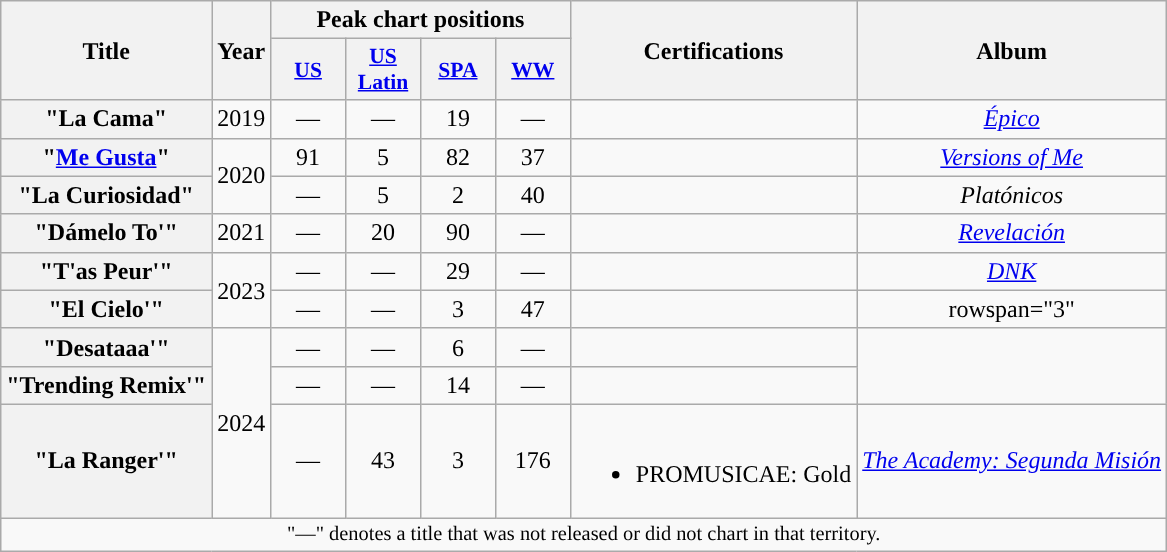<table class="wikitable plainrowheaders" style='text-align:center;"'>
<tr>
<th scope="col" rowspan="2">Title</th>
<th scope="col" rowspan="2">Year</th>
<th scope="col" colspan="4">Peak chart positions</th>
<th scope="col" rowspan="2">Certifications</th>
<th scope="col" rowspan="2">Album</th>
</tr>
<tr>
<th scope="col" style="width:3em;font-size:90%;"><a href='#'>US</a><br></th>
<th scope="col" style="width:3em;font-size:90%;"><a href='#'>US Latin</a><br></th>
<th scope="col" style="width:3em;font-size:90%;"><a href='#'>SPA</a><br></th>
<th scope="col" style="width:3em;font-size:90%;"><a href='#'>WW</a><br></th>
</tr>
<tr>
<th scope="row">"La Cama" <br></th>
<td>2019</td>
<td>—</td>
<td>—</td>
<td>19</td>
<td>—</td>
<td></td>
<td><em><a href='#'>Épico</a></em></td>
</tr>
<tr>
<th scope="row">"<a href='#'>Me Gusta</a>" <br></th>
<td rowspan="2">2020</td>
<td>91</td>
<td>5</td>
<td>82</td>
<td>37</td>
<td></td>
<td><em><a href='#'>Versions of Me</a></em></td>
</tr>
<tr>
<th scope="row">"La Curiosidad"<br></th>
<td>—</td>
<td>5</td>
<td>2</td>
<td>40</td>
<td></td>
<td><em>Platónicos</em></td>
</tr>
<tr>
<th scope="row">"Dámelo To'"<br></th>
<td>2021</td>
<td>—</td>
<td>20</td>
<td>90</td>
<td>—</td>
<td></td>
<td><em><a href='#'>Revelación</a></em></td>
</tr>
<tr>
<th scope="row">"T'as Peur'"<br></th>
<td rowspan="2">2023</td>
<td>—</td>
<td>—</td>
<td>29</td>
<td>—</td>
<td></td>
<td><em><a href='#'>DNK</a></em></td>
</tr>
<tr>
<th scope="row">"El Cielo'"<br></th>
<td>—</td>
<td>—</td>
<td>3</td>
<td>47</td>
<td></td>
<td>rowspan="3" </td>
</tr>
<tr>
<th scope="row">"Desataaa'"<br></th>
<td rowspan="3">2024</td>
<td>—</td>
<td>—</td>
<td>6</td>
<td>—</td>
<td></td>
</tr>
<tr>
<th scope="row">"Trending Remix'"<br></th>
<td>—</td>
<td>—</td>
<td>14</td>
<td>—</td>
<td></td>
</tr>
<tr>
<th scope="row">"La Ranger'"<br></th>
<td>—</td>
<td>43</td>
<td>3</td>
<td>176</td>
<td><br><ul><li>PROMUSICAE: Gold</li></ul></td>
<td><em><a href='#'>The Academy: Segunda Misión</a></em></td>
</tr>
<tr>
<td colspan="14" style="text-align:center; font-size:85%">"—" denotes a title that was not released or did not chart in that territory.</td>
</tr>
</table>
